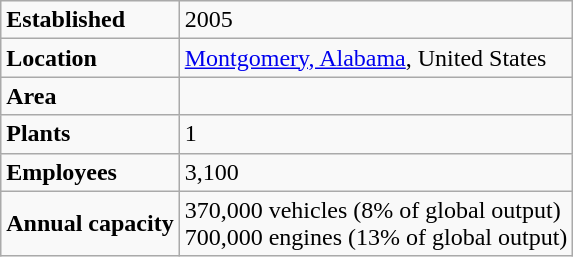<table class="wikitable">
<tr>
<td><strong>Established</strong></td>
<td>2005</td>
</tr>
<tr>
<td><strong>Location</strong></td>
<td><a href='#'>Montgomery, Alabama</a>, United States</td>
</tr>
<tr>
<td><strong>Area</strong></td>
<td></td>
</tr>
<tr>
<td><strong>Plants</strong></td>
<td>1</td>
</tr>
<tr>
<td><strong>Employees</strong></td>
<td>3,100</td>
</tr>
<tr>
<td><strong>Annual capacity</strong></td>
<td>370,000 vehicles (8% of global output)<br>700,000 engines (13% of global output)</td>
</tr>
</table>
